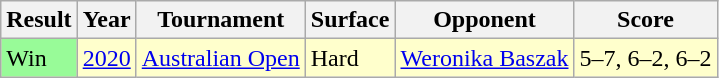<table class="wikitable">
<tr>
<th>Result</th>
<th>Year</th>
<th>Tournament</th>
<th>Surface</th>
<th>Opponent</th>
<th>Score</th>
</tr>
<tr style="background:#ffc;">
<td bgcolor="98FB98">Win</td>
<td><a href='#'>2020</a></td>
<td><a href='#'>Australian Open</a></td>
<td>Hard</td>
<td> <a href='#'>Weronika Baszak</a></td>
<td>5–7, 6–2, 6–2</td>
</tr>
</table>
